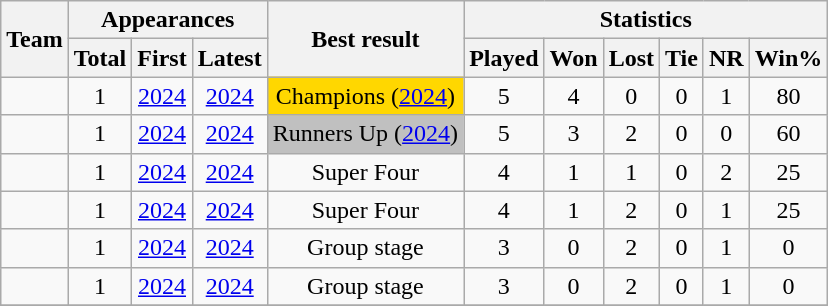<table class="wikitable" style="text-align: center">
<tr>
<th rowspan="2">Team</th>
<th colspan=3>Appearances</th>
<th rowspan="2">Best result</th>
<th colspan=6>Statistics</th>
</tr>
<tr>
<th>Total</th>
<th>First</th>
<th>Latest</th>
<th>Played</th>
<th>Won</th>
<th>Lost</th>
<th>Tie</th>
<th>NR</th>
<th>Win%</th>
</tr>
<tr>
<td style="text-align:left;"></td>
<td>1</td>
<td><a href='#'>2024</a></td>
<td><a href='#'>2024</a></td>
<td style="background:gold;">Champions (<a href='#'>2024</a>)</td>
<td>5</td>
<td>4</td>
<td>0</td>
<td>0</td>
<td>1</td>
<td>80</td>
</tr>
<tr>
<td style="text-align:left;"></td>
<td>1</td>
<td><a href='#'>2024</a></td>
<td><a href='#'>2024</a></td>
<td style="background:silver;">Runners Up (<a href='#'>2024</a>)</td>
<td>5</td>
<td>3</td>
<td>2</td>
<td>0</td>
<td>0</td>
<td>60</td>
</tr>
<tr>
<td style="text-align:left;"></td>
<td>1</td>
<td><a href='#'>2024</a></td>
<td><a href='#'>2024</a></td>
<td>Super Four</td>
<td>4</td>
<td>1</td>
<td>1</td>
<td>0</td>
<td>2</td>
<td>25</td>
</tr>
<tr>
<td style="text-align:left;"></td>
<td>1</td>
<td><a href='#'>2024</a></td>
<td><a href='#'>2024</a></td>
<td>Super Four</td>
<td>4</td>
<td>1</td>
<td>2</td>
<td>0</td>
<td>1</td>
<td>25</td>
</tr>
<tr>
<td style="text-align:left;"></td>
<td>1</td>
<td><a href='#'>2024</a></td>
<td><a href='#'>2024</a></td>
<td>Group stage</td>
<td>3</td>
<td>0</td>
<td>2</td>
<td>0</td>
<td>1</td>
<td>0</td>
</tr>
<tr>
<td style="text-align:left;"></td>
<td>1</td>
<td><a href='#'>2024</a></td>
<td><a href='#'>2024</a></td>
<td>Group stage</td>
<td>3</td>
<td>0</td>
<td>2</td>
<td>0</td>
<td>1</td>
<td>0</td>
</tr>
<tr>
</tr>
</table>
